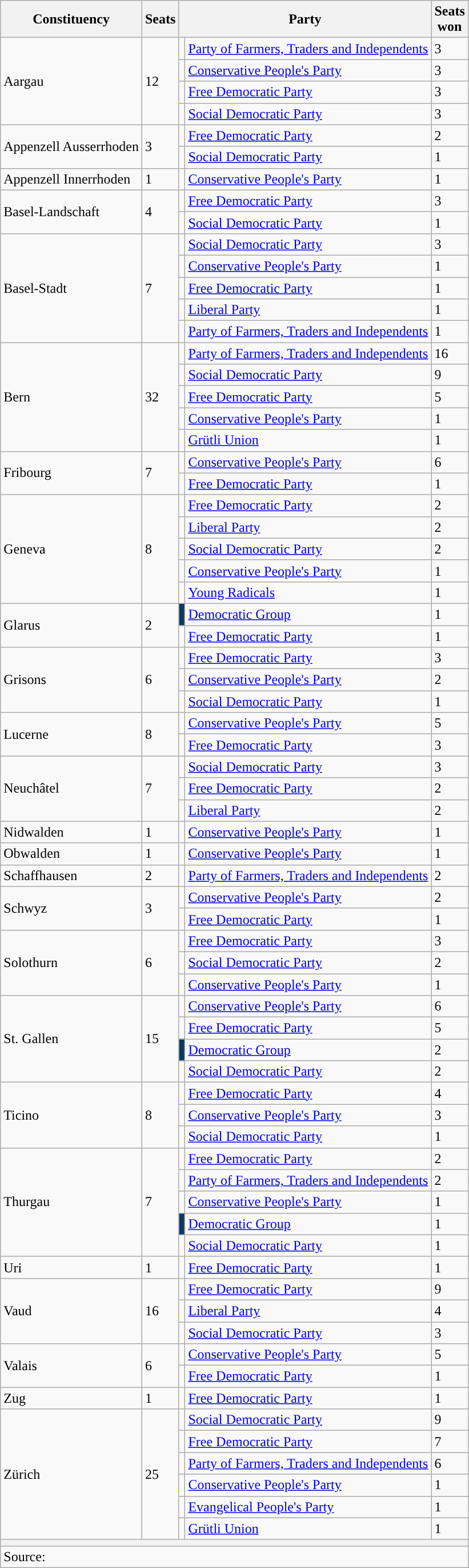<table class="wikitable">
<tr>
<th>Constituency</th>
<th>Seats</th>
<th colspan="2">Party</th>
<th>Seats<br>won</th>
</tr>
<tr>
<td rowspan="4">Aargau</td>
<td rowspan="4">12</td>
<td style="color:inherit;background:"></td>
<td><a href='#'>Party of Farmers, Traders and Independents</a></td>
<td>3</td>
</tr>
<tr>
<td style="color:inherit;background:"></td>
<td><a href='#'>Conservative People's Party</a></td>
<td>3</td>
</tr>
<tr>
<td style="color:inherit;background:"></td>
<td><a href='#'>Free Democratic Party</a></td>
<td>3</td>
</tr>
<tr>
<td style="color:inherit;background:"></td>
<td><a href='#'>Social Democratic Party</a></td>
<td>3</td>
</tr>
<tr>
<td rowspan="2">Appenzell Ausserrhoden</td>
<td rowspan="2">3</td>
<td style="color:inherit;background:"></td>
<td><a href='#'>Free Democratic Party</a></td>
<td>2</td>
</tr>
<tr>
<td style="color:inherit;background:"></td>
<td><a href='#'>Social Democratic Party</a></td>
<td>1</td>
</tr>
<tr>
<td>Appenzell Innerrhoden</td>
<td>1</td>
<td style="color:inherit;background:"></td>
<td><a href='#'>Conservative People's Party</a></td>
<td>1</td>
</tr>
<tr>
<td rowspan="2">Basel-Landschaft</td>
<td rowspan="2">4</td>
<td style="color:inherit;background:"></td>
<td><a href='#'>Free Democratic Party</a></td>
<td>3</td>
</tr>
<tr>
<td style="color:inherit;background:"></td>
<td><a href='#'>Social Democratic Party</a></td>
<td>1</td>
</tr>
<tr>
<td rowspan="5">Basel-Stadt</td>
<td rowspan="5">7</td>
<td style="color:inherit;background:"></td>
<td><a href='#'>Social Democratic Party</a></td>
<td>3</td>
</tr>
<tr>
<td style="color:inherit;background:"></td>
<td><a href='#'>Conservative People's Party</a></td>
<td>1</td>
</tr>
<tr>
<td style="color:inherit;background:"></td>
<td><a href='#'>Free Democratic Party</a></td>
<td>1</td>
</tr>
<tr>
<td style="color:inherit;background:"></td>
<td><a href='#'>Liberal Party</a></td>
<td>1</td>
</tr>
<tr>
<td style="color:inherit;background:"></td>
<td><a href='#'>Party of Farmers, Traders and Independents</a></td>
<td>1</td>
</tr>
<tr>
<td rowspan="5">Bern</td>
<td rowspan="5">32</td>
<td style="color:inherit;background:"></td>
<td><a href='#'>Party of Farmers, Traders and Independents</a></td>
<td>16</td>
</tr>
<tr>
<td style="color:inherit;background:"></td>
<td><a href='#'>Social Democratic Party</a></td>
<td>9</td>
</tr>
<tr>
<td style="color:inherit;background:"></td>
<td><a href='#'>Free Democratic Party</a></td>
<td>5</td>
</tr>
<tr>
<td style="color:inherit;background:"></td>
<td><a href='#'>Conservative People's Party</a></td>
<td>1</td>
</tr>
<tr>
<td style="color:inherit;background:"></td>
<td><a href='#'>Grütli Union</a></td>
<td>1</td>
</tr>
<tr>
<td rowspan="2">Fribourg</td>
<td rowspan="2">7</td>
<td style="color:inherit;background:"></td>
<td><a href='#'>Conservative People's Party</a></td>
<td>6</td>
</tr>
<tr>
<td style="color:inherit;background:"></td>
<td><a href='#'>Free Democratic Party</a></td>
<td>1</td>
</tr>
<tr>
<td rowspan="5">Geneva</td>
<td rowspan="5">8</td>
<td style="color:inherit;background:"></td>
<td><a href='#'>Free Democratic Party</a></td>
<td>2</td>
</tr>
<tr>
<td style="color:inherit;background:"></td>
<td><a href='#'>Liberal Party</a></td>
<td>2</td>
</tr>
<tr>
<td style="color:inherit;background:"></td>
<td><a href='#'>Social Democratic Party</a></td>
<td>2</td>
</tr>
<tr>
<td style="color:inherit;background:"></td>
<td><a href='#'>Conservative People's Party</a></td>
<td>1</td>
</tr>
<tr>
<td style="color:inherit;background:"></td>
<td><a href='#'>Young Radicals</a></td>
<td>1</td>
</tr>
<tr>
<td rowspan="2">Glarus</td>
<td rowspan="2">2</td>
<td style="color:inherit;background:#0B3861"></td>
<td><a href='#'>Democratic Group</a></td>
<td>1</td>
</tr>
<tr>
<td style="color:inherit;background:"></td>
<td><a href='#'>Free Democratic Party</a></td>
<td>1</td>
</tr>
<tr>
<td rowspan="3">Grisons</td>
<td rowspan="3">6</td>
<td style="color:inherit;background:"></td>
<td><a href='#'>Free Democratic Party</a></td>
<td>3</td>
</tr>
<tr>
<td style="color:inherit;background:"></td>
<td><a href='#'>Conservative People's Party</a></td>
<td>2</td>
</tr>
<tr>
<td style="color:inherit;background:"></td>
<td><a href='#'>Social Democratic Party</a></td>
<td>1</td>
</tr>
<tr>
<td rowspan="2">Lucerne</td>
<td rowspan="2">8</td>
<td style="color:inherit;background:"></td>
<td><a href='#'>Conservative People's Party</a></td>
<td>5</td>
</tr>
<tr>
<td style="color:inherit;background:"></td>
<td><a href='#'>Free Democratic Party</a></td>
<td>3</td>
</tr>
<tr>
<td rowspan="3">Neuchâtel</td>
<td rowspan="3">7</td>
<td style="color:inherit;background:"></td>
<td><a href='#'>Social Democratic Party</a></td>
<td>3</td>
</tr>
<tr>
<td style="color:inherit;background:"></td>
<td><a href='#'>Free Democratic Party</a></td>
<td>2</td>
</tr>
<tr>
<td style="color:inherit;background:"></td>
<td><a href='#'>Liberal Party</a></td>
<td>2</td>
</tr>
<tr>
<td>Nidwalden</td>
<td>1</td>
<td style="color:inherit;background:"></td>
<td><a href='#'>Conservative People's Party</a></td>
<td>1</td>
</tr>
<tr>
<td>Obwalden</td>
<td>1</td>
<td style="color:inherit;background:"></td>
<td><a href='#'>Conservative People's Party</a></td>
<td>1</td>
</tr>
<tr>
<td>Schaffhausen</td>
<td>2</td>
<td style="color:inherit;background:"></td>
<td><a href='#'>Party of Farmers, Traders and Independents</a></td>
<td>2</td>
</tr>
<tr>
<td rowspan="2">Schwyz</td>
<td rowspan="2">3</td>
<td style="color:inherit;background:"></td>
<td><a href='#'>Conservative People's Party</a></td>
<td>2</td>
</tr>
<tr>
<td style="color:inherit;background:"></td>
<td><a href='#'>Free Democratic Party</a></td>
<td>1</td>
</tr>
<tr>
<td rowspan="3">Solothurn</td>
<td rowspan="3">6</td>
<td style="color:inherit;background:"></td>
<td><a href='#'>Free Democratic Party</a></td>
<td>3</td>
</tr>
<tr>
<td style="color:inherit;background:"></td>
<td><a href='#'>Social Democratic Party</a></td>
<td>2</td>
</tr>
<tr>
<td style="color:inherit;background:"></td>
<td><a href='#'>Conservative People's Party</a></td>
<td>1</td>
</tr>
<tr>
<td rowspan="4">St. Gallen</td>
<td rowspan="4">15</td>
<td style="color:inherit;background:"></td>
<td><a href='#'>Conservative People's Party</a></td>
<td>6</td>
</tr>
<tr>
<td style="color:inherit;background:"></td>
<td><a href='#'>Free Democratic Party</a></td>
<td>5</td>
</tr>
<tr>
<td style="color:inherit;background:#0B3861"></td>
<td><a href='#'>Democratic Group</a></td>
<td>2</td>
</tr>
<tr>
<td style="color:inherit;background:"></td>
<td><a href='#'>Social Democratic Party</a></td>
<td>2</td>
</tr>
<tr>
<td rowspan="3">Ticino</td>
<td rowspan="3">8</td>
<td style="color:inherit;background:"></td>
<td><a href='#'>Free Democratic Party</a></td>
<td>4</td>
</tr>
<tr>
<td style="color:inherit;background:"></td>
<td><a href='#'>Conservative People's Party</a></td>
<td>3</td>
</tr>
<tr>
<td style="color:inherit;background:"></td>
<td><a href='#'>Social Democratic Party</a></td>
<td>1</td>
</tr>
<tr>
<td rowspan="5">Thurgau</td>
<td rowspan="5">7</td>
<td style="color:inherit;background:"></td>
<td><a href='#'>Free Democratic Party</a></td>
<td>2</td>
</tr>
<tr>
<td style="color:inherit;background:"></td>
<td><a href='#'>Party of Farmers, Traders and Independents</a></td>
<td>2</td>
</tr>
<tr>
<td style="color:inherit;background:"></td>
<td><a href='#'>Conservative People's Party</a></td>
<td>1</td>
</tr>
<tr>
<td style="color:inherit;background:#0B3861"></td>
<td><a href='#'>Democratic Group</a></td>
<td>1</td>
</tr>
<tr>
<td style="color:inherit;background:"></td>
<td><a href='#'>Social Democratic Party</a></td>
<td>1</td>
</tr>
<tr>
<td>Uri</td>
<td>1</td>
<td style="color:inherit;background:"></td>
<td><a href='#'>Free Democratic Party</a></td>
<td>1</td>
</tr>
<tr>
<td rowspan="3">Vaud</td>
<td rowspan="3">16</td>
<td style="color:inherit;background:"></td>
<td><a href='#'>Free Democratic Party</a></td>
<td>9</td>
</tr>
<tr>
<td style="color:inherit;background:"></td>
<td><a href='#'>Liberal Party</a></td>
<td>4</td>
</tr>
<tr>
<td style="color:inherit;background:"></td>
<td><a href='#'>Social Democratic Party</a></td>
<td>3</td>
</tr>
<tr>
<td rowspan="2">Valais</td>
<td rowspan="2">6</td>
<td style="color:inherit;background:"></td>
<td><a href='#'>Conservative People's Party</a></td>
<td>5</td>
</tr>
<tr>
<td style="color:inherit;background:"></td>
<td><a href='#'>Free Democratic Party</a></td>
<td>1</td>
</tr>
<tr>
<td>Zug</td>
<td>1</td>
<td style="color:inherit;background:"></td>
<td><a href='#'>Free Democratic Party</a></td>
<td>1</td>
</tr>
<tr>
<td rowspan="6">Zürich</td>
<td rowspan="6">25</td>
<td style="color:inherit;background:"></td>
<td><a href='#'>Social Democratic Party</a></td>
<td>9</td>
</tr>
<tr>
<td style="color:inherit;background:"></td>
<td><a href='#'>Free Democratic Party</a></td>
<td>7</td>
</tr>
<tr>
<td style="color:inherit;background:"></td>
<td><a href='#'>Party of Farmers, Traders and Independents</a></td>
<td>6</td>
</tr>
<tr>
<td style="color:inherit;background:"></td>
<td><a href='#'>Conservative People's Party</a></td>
<td>1</td>
</tr>
<tr>
<td style="color:inherit;background:"></td>
<td><a href='#'>Evangelical People's Party</a></td>
<td>1</td>
</tr>
<tr>
<td style="color:inherit;background:"></td>
<td><a href='#'>Grütli Union</a></td>
<td>1</td>
</tr>
<tr>
<th colspan="5"></th>
</tr>
<tr>
<td colspan="5">Source: </td>
</tr>
</table>
